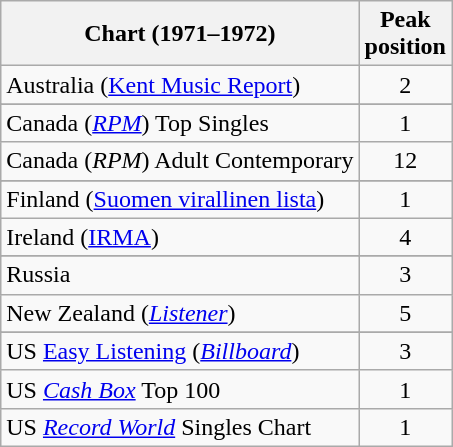<table class="wikitable sortable">
<tr>
<th>Chart (1971–1972)</th>
<th>Peak<br>position</th>
</tr>
<tr>
<td>Australia (<a href='#'>Kent Music Report</a>)</td>
<td align="center">2</td>
</tr>
<tr>
</tr>
<tr>
<td>Canada (<em><a href='#'>RPM</a></em>) Top Singles</td>
<td align="center">1</td>
</tr>
<tr>
<td>Canada (<em>RPM</em>) Adult Contemporary</td>
<td style="text-align:center;">12</td>
</tr>
<tr>
</tr>
<tr>
<td>Finland (<a href='#'>Suomen virallinen lista</a>)</td>
<td align="center">1</td>
</tr>
<tr>
<td>Ireland (<a href='#'>IRMA</a>)</td>
<td align="center">4</td>
</tr>
<tr>
</tr>
<tr>
<td>Russia</td>
<td align="center">3</td>
</tr>
<tr>
<td>New Zealand (<em><a href='#'>Listener</a></em>)</td>
<td style="text-align:center;">5</td>
</tr>
<tr>
</tr>
<tr>
</tr>
<tr>
</tr>
<tr>
<td>US <a href='#'>Easy Listening</a> (<em><a href='#'>Billboard</a></em>)</td>
<td align="center">3</td>
</tr>
<tr>
<td align="left">US <em><a href='#'>Cash Box</a></em> Top 100</td>
<td align="center">1</td>
</tr>
<tr>
<td align="left">US <em><a href='#'>Record World</a></em> Singles Chart </td>
<td align="center">1</td>
</tr>
</table>
